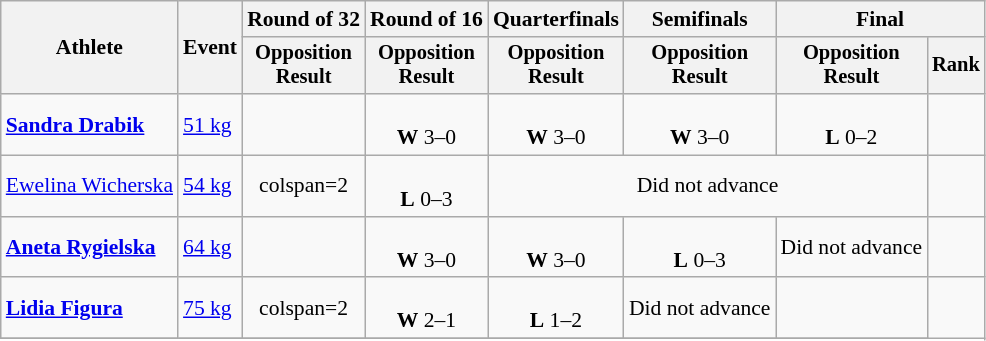<table class="wikitable" style="font-size:90%;">
<tr>
<th rowspan=2>Athlete</th>
<th rowspan=2>Event</th>
<th>Round of 32</th>
<th>Round of 16</th>
<th>Quarterfinals</th>
<th>Semifinals</th>
<th colspan=2>Final</th>
</tr>
<tr style="font-size:95%">
<th>Opposition<br>Result</th>
<th>Opposition<br>Result</th>
<th>Opposition<br>Result</th>
<th>Opposition<br>Result</th>
<th>Opposition<br>Result</th>
<th>Rank</th>
</tr>
<tr align=center>
<td align=left><strong><a href='#'>Sandra Drabik</a></strong></td>
<td align=left><a href='#'>51 kg</a></td>
<td></td>
<td><br><strong>W</strong> 3–0</td>
<td><br><strong>W</strong> 3–0</td>
<td><br><strong>W</strong> 3–0</td>
<td><br><strong>L</strong> 0–2</td>
<td></td>
</tr>
<tr align=center>
<td align=left><a href='#'>Ewelina Wicherska</a></td>
<td align=left><a href='#'>54 kg</a></td>
<td>colspan=2 </td>
<td><br><strong>L</strong> 0–3</td>
<td colspan=3>Did not advance</td>
</tr>
<tr align=center>
<td align=left><strong><a href='#'>Aneta Rygielska</a></strong></td>
<td align=left><a href='#'>64 kg</a></td>
<td></td>
<td><br><strong>W</strong> 3–0</td>
<td><br><strong>W</strong> 3–0</td>
<td><br><strong>L</strong> 0–3</td>
<td colspan=1>Did not advance</td>
<td></td>
</tr>
<tr align=center>
<td align=left><strong><a href='#'>Lidia Figura</a></strong></td>
<td align=left><a href='#'>75 kg</a></td>
<td>colspan=2 </td>
<td><br><strong>W</strong> 2–1</td>
<td><br><strong>L</strong> 1–2</td>
<td colspan=1>Did not advance</td>
<td></td>
</tr>
<tr>
</tr>
</table>
